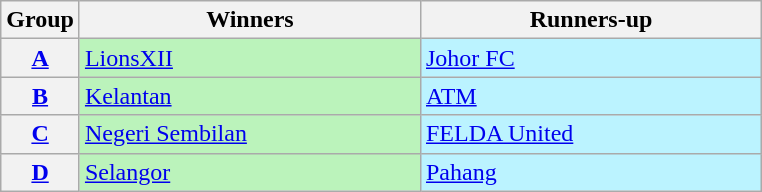<table class="wikitable">
<tr>
<th>Group</th>
<th width=220>Winners</th>
<th width=220>Runners-up</th>
</tr>
<tr>
<th><a href='#'>A</a></th>
<td bgcolor=#BBF3BB> <a href='#'>LionsXII</a></td>
<td bgcolor=#BBF3FF><a href='#'>Johor FC</a></td>
</tr>
<tr>
<th><a href='#'>B</a></th>
<td bgcolor=#BBF3BB><a href='#'>Kelantan</a></td>
<td bgcolor=#BBF3FF><a href='#'>ATM</a></td>
</tr>
<tr>
<th><a href='#'>C</a></th>
<td bgcolor=#BBF3BB><a href='#'>Negeri Sembilan</a></td>
<td bgcolor=#BBF3FF><a href='#'>FELDA United</a></td>
</tr>
<tr>
<th><a href='#'>D</a></th>
<td bgcolor=#BBF3BB><a href='#'>Selangor</a></td>
<td bgcolor=#BBF3FF><a href='#'>Pahang</a></td>
</tr>
</table>
